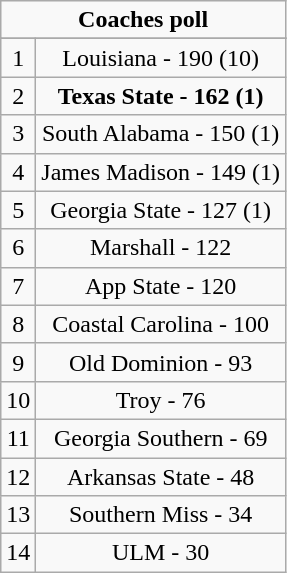<table class="wikitable" style="display: inline-table;">
<tr>
<td align="center" Colspan="3"><strong>Coaches poll</strong></td>
</tr>
<tr align="center">
</tr>
<tr align="center">
<td>1</td>
<td>Louisiana - 190 (10)</td>
</tr>
<tr align="center">
<td>2</td>
<td><strong>Texas State - 162 (1)</strong></td>
</tr>
<tr align="center">
<td>3</td>
<td>South Alabama - 150 (1)</td>
</tr>
<tr align="center">
<td>4</td>
<td>James Madison - 149 (1)</td>
</tr>
<tr align="center">
<td>5</td>
<td>Georgia State - 127 (1)</td>
</tr>
<tr align="center">
<td>6</td>
<td>Marshall - 122</td>
</tr>
<tr align="center">
<td>7</td>
<td>App State - 120</td>
</tr>
<tr align="center">
<td>8</td>
<td>Coastal Carolina - 100</td>
</tr>
<tr align="center">
<td>9</td>
<td>Old Dominion - 93</td>
</tr>
<tr align="center">
<td>10</td>
<td>Troy - 76</td>
</tr>
<tr align="center">
<td>11</td>
<td>Georgia Southern - 69</td>
</tr>
<tr align="center">
<td>12</td>
<td>Arkansas State - 48</td>
</tr>
<tr align="center">
<td>13</td>
<td>Southern Miss - 34</td>
</tr>
<tr align="center">
<td>14</td>
<td>ULM - 30</td>
</tr>
</table>
